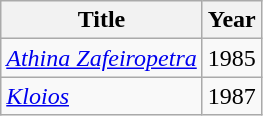<table class="wikitable sortable">
<tr>
<th>Title</th>
<th>Year</th>
</tr>
<tr>
<td><em><a href='#'>Athina Zafeiropetra</a></em></td>
<td>1985</td>
</tr>
<tr>
<td><em><a href='#'>Kloios</a></em></td>
<td>1987</td>
</tr>
</table>
